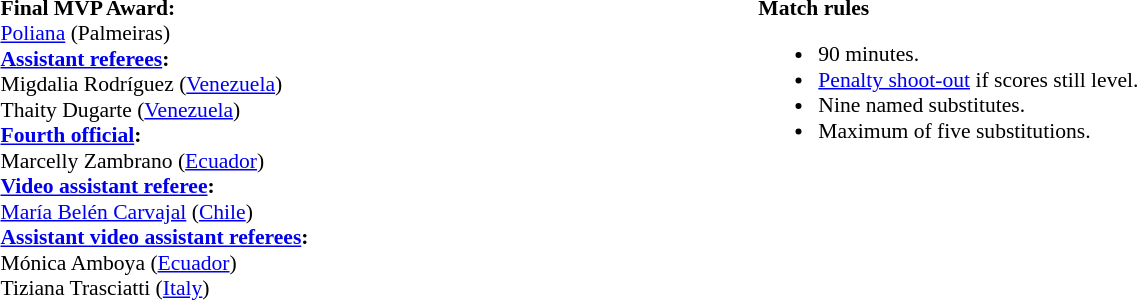<table width=100% style="font-size:90%">
<tr>
<td><br><strong>Final MVP Award:</strong>
<br><a href='#'>Poliana</a> (Palmeiras)<br><strong><a href='#'>Assistant referees</a>:</strong>
<br>Migdalia Rodríguez (<a href='#'>Venezuela</a>)
<br>Thaity Dugarte (<a href='#'>Venezuela</a>)
<br><strong><a href='#'>Fourth official</a>:</strong>
<br>Marcelly Zambrano (<a href='#'>Ecuador</a>)
<br><strong><a href='#'>Video assistant referee</a>:</strong>
<br><a href='#'>María Belén Carvajal</a> (<a href='#'>Chile</a>)
<br><strong><a href='#'>Assistant video assistant referees</a>:</strong>
<br>Mónica Amboya (<a href='#'>Ecuador</a>)
<br>Tiziana Trasciatti (<a href='#'>Italy</a>)</td>
<td style="width:60%; vertical-align:top;"><br><strong>Match rules</strong><ul><li>90 minutes.</li><li><a href='#'>Penalty shoot-out</a> if scores still level.</li><li>Nine named substitutes.</li><li>Maximum of five substitutions.</li></ul></td>
</tr>
</table>
